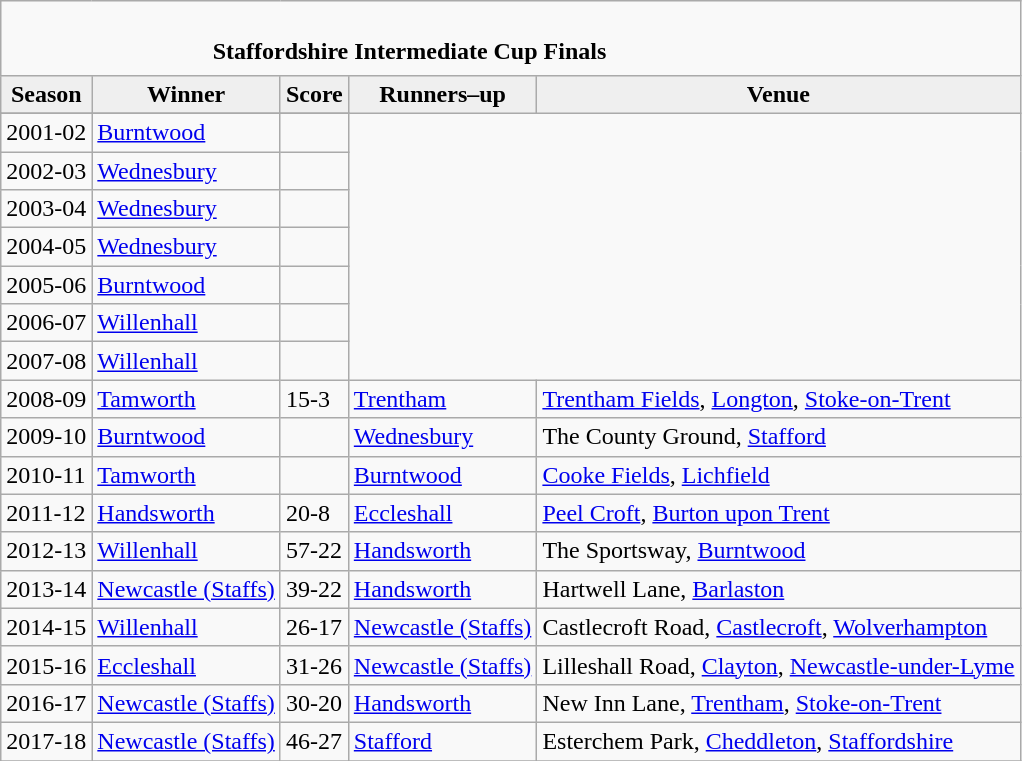<table class="wikitable" style="text-align: left;">
<tr>
<td colspan="5" cellpadding="0" cellspacing="0"><br><table border="0" style="width:100%;" cellpadding="0" cellspacing="0">
<tr>
<td style="width:20%; border:0;"></td>
<td style="border:0;"><strong>Staffordshire Intermediate Cup Finals</strong></td>
<td style="width:20%; border:0;"></td>
</tr>
</table>
</td>
</tr>
<tr>
<th style="background:#efefef;">Season</th>
<th style="background:#efefef">Winner</th>
<th style="background:#efefef">Score</th>
<th style="background:#efefef;">Runners–up</th>
<th style="background:#efefef;">Venue</th>
</tr>
<tr align=left>
</tr>
<tr>
<td>2001-02</td>
<td><a href='#'>Burntwood</a></td>
<td></td>
</tr>
<tr>
<td>2002-03</td>
<td><a href='#'>Wednesbury</a></td>
<td></td>
</tr>
<tr>
<td>2003-04</td>
<td><a href='#'>Wednesbury</a></td>
<td></td>
</tr>
<tr>
<td>2004-05</td>
<td><a href='#'>Wednesbury</a></td>
<td></td>
</tr>
<tr>
<td>2005-06</td>
<td><a href='#'>Burntwood</a></td>
<td></td>
</tr>
<tr>
<td>2006-07</td>
<td><a href='#'>Willenhall</a></td>
<td></td>
</tr>
<tr>
<td>2007-08</td>
<td><a href='#'>Willenhall</a></td>
<td></td>
</tr>
<tr>
<td>2008-09</td>
<td><a href='#'>Tamworth</a></td>
<td>15-3</td>
<td><a href='#'>Trentham</a></td>
<td><a href='#'>Trentham Fields</a>, <a href='#'>Longton</a>, <a href='#'>Stoke-on-Trent</a></td>
</tr>
<tr>
<td>2009-10</td>
<td><a href='#'>Burntwood</a></td>
<td></td>
<td><a href='#'>Wednesbury</a></td>
<td>The County Ground, <a href='#'>Stafford</a></td>
</tr>
<tr>
<td>2010-11</td>
<td><a href='#'>Tamworth</a></td>
<td></td>
<td><a href='#'>Burntwood</a></td>
<td><a href='#'>Cooke Fields</a>, <a href='#'>Lichfield</a></td>
</tr>
<tr>
<td>2011-12</td>
<td><a href='#'>Handsworth</a></td>
<td>20-8</td>
<td><a href='#'>Eccleshall</a></td>
<td><a href='#'>Peel Croft</a>, <a href='#'>Burton upon Trent</a></td>
</tr>
<tr>
<td>2012-13</td>
<td><a href='#'>Willenhall</a></td>
<td>57-22</td>
<td><a href='#'>Handsworth</a></td>
<td>The Sportsway, <a href='#'>Burntwood</a></td>
</tr>
<tr>
<td>2013-14</td>
<td><a href='#'>Newcastle (Staffs)</a></td>
<td>39-22</td>
<td><a href='#'>Handsworth</a></td>
<td>Hartwell Lane, <a href='#'>Barlaston</a></td>
</tr>
<tr>
<td>2014-15</td>
<td><a href='#'>Willenhall</a></td>
<td>26-17</td>
<td><a href='#'>Newcastle (Staffs)</a></td>
<td>Castlecroft Road, <a href='#'>Castlecroft</a>, <a href='#'>Wolverhampton</a></td>
</tr>
<tr>
<td>2015-16</td>
<td><a href='#'>Eccleshall</a></td>
<td>31-26</td>
<td><a href='#'>Newcastle (Staffs)</a></td>
<td>Lilleshall Road, <a href='#'>Clayton</a>, <a href='#'>Newcastle-under-Lyme</a></td>
</tr>
<tr>
<td>2016-17</td>
<td><a href='#'>Newcastle (Staffs)</a></td>
<td>30-20</td>
<td><a href='#'>Handsworth</a></td>
<td>New Inn Lane, <a href='#'>Trentham</a>, <a href='#'>Stoke-on-Trent</a></td>
</tr>
<tr>
<td>2017-18</td>
<td><a href='#'>Newcastle (Staffs)</a></td>
<td>46-27</td>
<td><a href='#'>Stafford</a></td>
<td>Esterchem Park, <a href='#'>Cheddleton</a>, <a href='#'>Staffordshire</a></td>
</tr>
<tr>
</tr>
</table>
